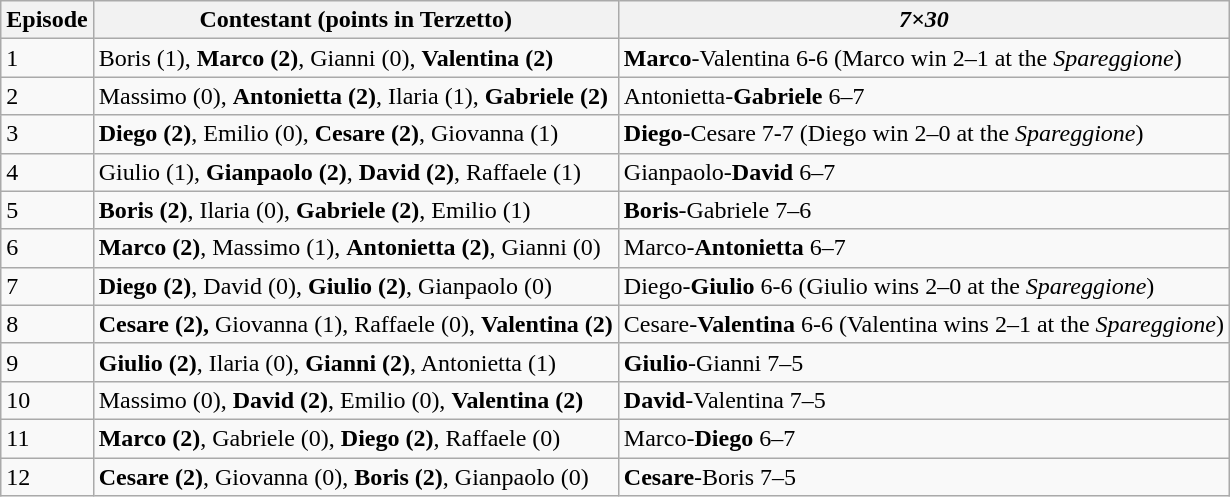<table class="wikitable">
<tr>
<th>Episode</th>
<th>Contestant (points in Terzetto)</th>
<th><strong><em>7×30</em></strong></th>
</tr>
<tr>
<td>1</td>
<td>Boris (1), <strong>Marco (2)</strong>, Gianni (0), <strong>Valentina (2)</strong></td>
<td><strong>Marco</strong>-Valentina 6-6 (Marco win 2–1 at the <em>Spareggione</em>)</td>
</tr>
<tr>
<td>2</td>
<td>Massimo (0), <strong>Antonietta (2)</strong>, Ilaria (1), <strong>Gabriele (2)</strong></td>
<td>Antonietta-<strong>Gabriele</strong> 6–7</td>
</tr>
<tr>
<td>3</td>
<td><strong>Diego (2)</strong>, Emilio (0), <strong>Cesare (2)</strong>, Giovanna (1)</td>
<td><strong>Diego</strong>-Cesare 7-7 (Diego win 2–0 at the <em>Spareggione</em>)</td>
</tr>
<tr>
<td>4</td>
<td>Giulio (1), <strong>Gianpaolo (2)</strong>, <strong>David (2)</strong>, Raffaele (1)</td>
<td>Gianpaolo-<strong>David</strong> 6–7</td>
</tr>
<tr>
<td>5</td>
<td><strong>Boris (2)</strong>, Ilaria (0), <strong>Gabriele (2)</strong>, Emilio (1)</td>
<td><strong>Boris</strong>-Gabriele 7–6</td>
</tr>
<tr>
<td>6</td>
<td><strong>Marco (2)</strong>, Massimo (1), <strong>Antonietta (2)</strong>, Gianni (0)</td>
<td>Marco-<strong>Antonietta</strong> 6–7</td>
</tr>
<tr>
<td>7</td>
<td><strong>Diego (2)</strong>, David (0), <strong>Giulio (2)</strong>, Gianpaolo (0)</td>
<td>Diego-<strong>Giulio</strong> 6-6 (Giulio wins 2–0 at the <em>Spareggione</em>)</td>
</tr>
<tr>
<td>8</td>
<td><strong>Cesare (2),</strong> Giovanna (1), Raffaele (0), <strong>Valentina (2)</strong></td>
<td>Cesare-<strong>Valentina</strong> 6-6 (Valentina wins 2–1 at the <em>Spareggione</em>)</td>
</tr>
<tr>
<td>9</td>
<td><strong>Giulio (2)</strong>, Ilaria (0), <strong>Gianni (2)</strong>, Antonietta (1)</td>
<td><strong>Giulio</strong>-Gianni 7–5</td>
</tr>
<tr>
<td>10</td>
<td>Massimo (0), <strong>David (2)</strong>, Emilio (0), <strong>Valentina (2)</strong></td>
<td><strong>David</strong>-Valentina 7–5</td>
</tr>
<tr>
<td>11</td>
<td><strong>Marco (2)</strong>, Gabriele (0), <strong>Diego (2)</strong>, Raffaele (0)</td>
<td>Marco-<strong>Diego</strong> 6–7</td>
</tr>
<tr>
<td>12</td>
<td><strong>Cesare (2)</strong>, Giovanna (0), <strong>Boris (2)</strong>, Gianpaolo (0)</td>
<td><strong>Cesare</strong>-Boris 7–5</td>
</tr>
</table>
